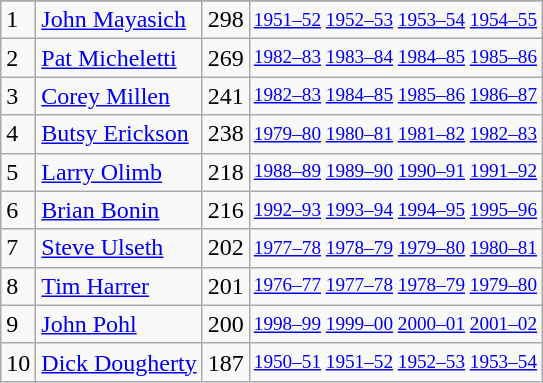<table class="wikitable">
<tr>
</tr>
<tr>
<td>1</td>
<td><a href='#'>John Mayasich</a></td>
<td>298</td>
<td style="font-size:80%;"><a href='#'>1951–52</a> <a href='#'>1952–53</a> <a href='#'>1953–54</a> <a href='#'>1954–55</a></td>
</tr>
<tr>
<td>2</td>
<td><a href='#'>Pat Micheletti</a></td>
<td>269</td>
<td style="font-size:80%;"><a href='#'>1982–83</a> <a href='#'>1983–84</a> <a href='#'>1984–85</a> <a href='#'>1985–86</a></td>
</tr>
<tr>
<td>3</td>
<td><a href='#'>Corey Millen</a></td>
<td>241</td>
<td style="font-size:80%;"><a href='#'>1982–83</a> <a href='#'>1984–85</a> <a href='#'>1985–86</a> <a href='#'>1986–87</a></td>
</tr>
<tr>
<td>4</td>
<td><a href='#'>Butsy Erickson</a></td>
<td>238</td>
<td style="font-size:80%;"><a href='#'>1979–80</a> <a href='#'>1980–81</a> <a href='#'>1981–82</a> <a href='#'>1982–83</a></td>
</tr>
<tr>
<td>5</td>
<td><a href='#'>Larry Olimb</a></td>
<td>218</td>
<td style="font-size:80%;"><a href='#'>1988–89</a> <a href='#'>1989–90</a> <a href='#'>1990–91</a> <a href='#'>1991–92</a></td>
</tr>
<tr>
<td>6</td>
<td><a href='#'>Brian Bonin</a></td>
<td>216</td>
<td style="font-size:80%;"><a href='#'>1992–93</a> <a href='#'>1993–94</a> <a href='#'>1994–95</a> <a href='#'>1995–96</a></td>
</tr>
<tr>
<td>7</td>
<td><a href='#'>Steve Ulseth</a></td>
<td>202</td>
<td style="font-size:80%;"><a href='#'>1977–78</a> <a href='#'>1978–79</a> <a href='#'>1979–80</a> <a href='#'>1980–81</a></td>
</tr>
<tr>
<td>8</td>
<td><a href='#'>Tim Harrer</a></td>
<td>201</td>
<td style="font-size:80%;"><a href='#'>1976–77</a> <a href='#'>1977–78</a> <a href='#'>1978–79</a> <a href='#'>1979–80</a></td>
</tr>
<tr>
<td>9</td>
<td><a href='#'>John Pohl</a></td>
<td>200</td>
<td style="font-size:80%;"><a href='#'>1998–99</a> <a href='#'>1999–00</a> <a href='#'>2000–01</a> <a href='#'>2001–02</a></td>
</tr>
<tr>
<td>10</td>
<td><a href='#'>Dick Dougherty</a></td>
<td>187</td>
<td style="font-size:80%;"><a href='#'>1950–51</a> <a href='#'>1951–52</a> <a href='#'>1952–53</a> <a href='#'>1953–54</a></td>
</tr>
</table>
